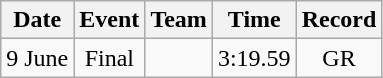<table class="wikitable" style="text-align:center;">
<tr>
<th>Date</th>
<th>Event</th>
<th>Team</th>
<th>Time</th>
<th>Record</th>
</tr>
<tr>
<td>9 June</td>
<td>Final</td>
<td></td>
<td>3:19.59</td>
<td align=center>GR</td>
</tr>
</table>
